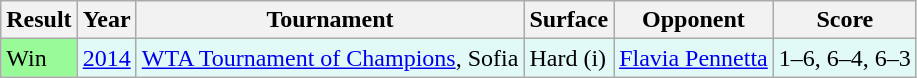<table class="sortable wikitable">
<tr>
<th>Result</th>
<th>Year</th>
<th>Tournament</th>
<th>Surface</th>
<th>Opponent</th>
<th class=unsortable>Score</th>
</tr>
<tr style=background:#e2faf7>
<td style=background:#98FB98>Win</td>
<td><a href='#'>2014</a></td>
<td><a href='#'>WTA Tournament of Champions</a>, Sofia</td>
<td>Hard (i)</td>
<td> <a href='#'>Flavia Pennetta</a></td>
<td>1–6, 6–4, 6–3</td>
</tr>
</table>
